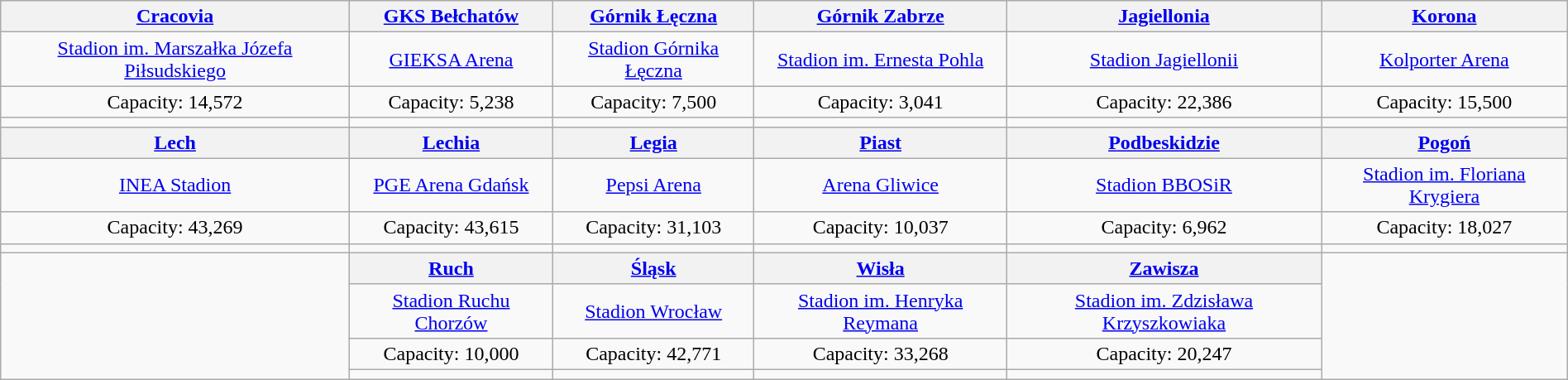<table class="wikitable" style="text-align:center; margin:0.5em auto;">
<tr>
<th><a href='#'>Cracovia</a></th>
<th><a href='#'>GKS Bełchatów</a></th>
<th><a href='#'>Górnik Łęczna</a></th>
<th><a href='#'>Górnik Zabrze</a></th>
<th><a href='#'>Jagiellonia</a></th>
<th><a href='#'>Korona</a></th>
</tr>
<tr>
<td><a href='#'>Stadion im. Marszałka Józefa Piłsudskiego</a></td>
<td><a href='#'>GIEKSA Arena</a></td>
<td><a href='#'>Stadion Górnika Łęczna</a></td>
<td><a href='#'>Stadion im. Ernesta Pohla</a></td>
<td><a href='#'>Stadion Jagiellonii</a></td>
<td><a href='#'>Kolporter Arena</a></td>
</tr>
<tr>
<td>Capacity: 14,572</td>
<td>Capacity: 5,238</td>
<td>Capacity: 7,500</td>
<td>Capacity: 3,041</td>
<td>Capacity: 22,386</td>
<td>Capacity: 15,500</td>
</tr>
<tr>
<td></td>
<td></td>
<td></td>
<td></td>
<td></td>
<td></td>
</tr>
<tr>
<th><a href='#'>Lech</a></th>
<th><a href='#'>Lechia</a></th>
<th><a href='#'>Legia</a></th>
<th><a href='#'>Piast</a></th>
<th><a href='#'>Podbeskidzie</a></th>
<th><a href='#'>Pogoń</a></th>
</tr>
<tr>
<td><a href='#'>INEA Stadion</a></td>
<td><a href='#'>PGE Arena Gdańsk</a></td>
<td><a href='#'>Pepsi Arena</a></td>
<td><a href='#'>Arena Gliwice</a></td>
<td><a href='#'>Stadion BBOSiR</a></td>
<td><a href='#'>Stadion im. Floriana Krygiera</a></td>
</tr>
<tr>
<td>Capacity: 43,269</td>
<td>Capacity: 43,615</td>
<td>Capacity: 31,103</td>
<td>Capacity: 10,037</td>
<td>Capacity: 6,962</td>
<td>Capacity: 18,027</td>
</tr>
<tr>
<td></td>
<td></td>
<td></td>
<td></td>
<td></td>
<td></td>
</tr>
<tr>
<td rowspan=4></td>
<th><a href='#'>Ruch</a></th>
<th><a href='#'>Śląsk</a></th>
<th><a href='#'>Wisła</a></th>
<th><a href='#'>Zawisza</a></th>
</tr>
<tr>
<td><a href='#'>Stadion Ruchu Chorzów</a></td>
<td><a href='#'>Stadion Wrocław</a></td>
<td><a href='#'>Stadion im. Henryka Reymana</a></td>
<td><a href='#'>Stadion im. Zdzisława Krzyszkowiaka</a></td>
</tr>
<tr>
<td>Capacity: 10,000</td>
<td>Capacity: 42,771</td>
<td>Capacity: 33,268</td>
<td>Capacity: 20,247</td>
</tr>
<tr>
<td></td>
<td></td>
<td></td>
<td></td>
</tr>
</table>
